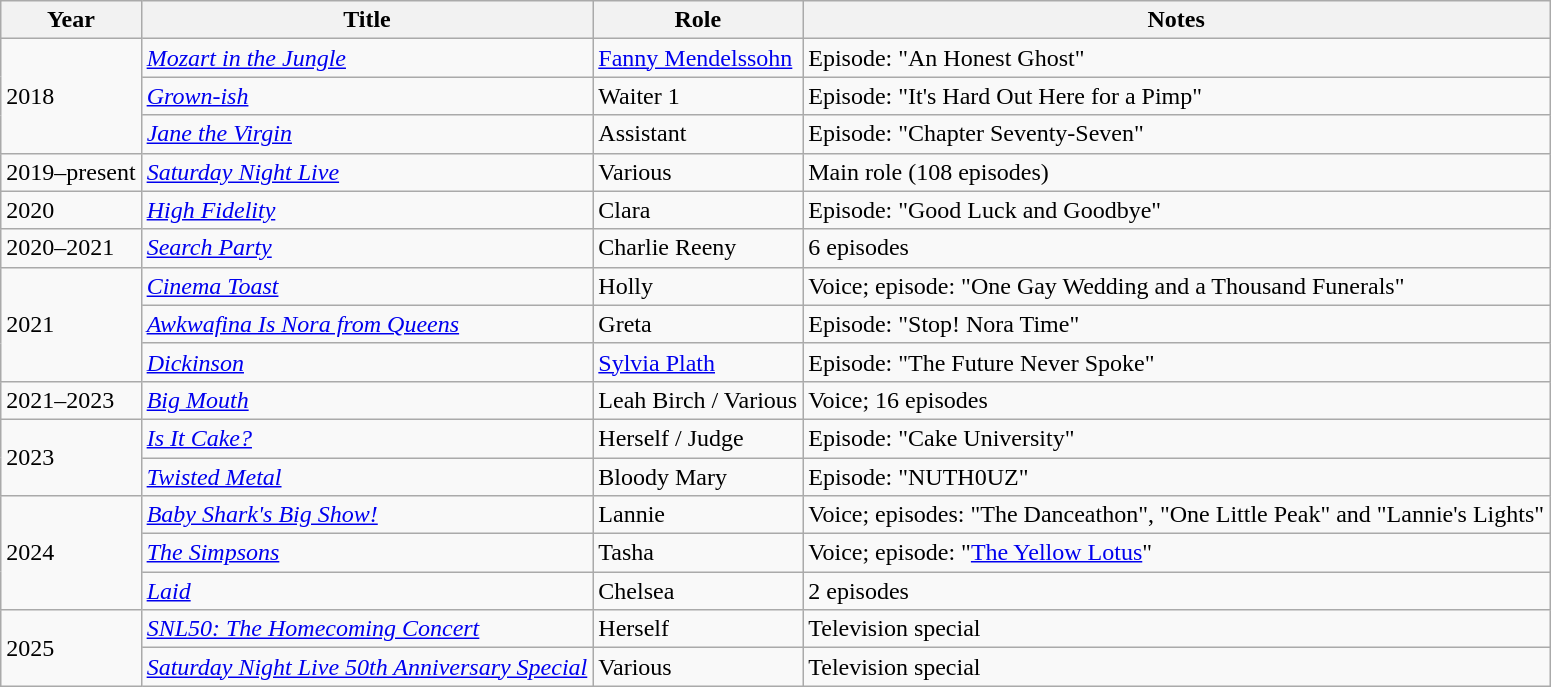<table class="wikitable">
<tr>
<th>Year</th>
<th>Title</th>
<th>Role</th>
<th>Notes</th>
</tr>
<tr>
<td rowspan="3">2018</td>
<td><em><a href='#'>Mozart in the Jungle</a></em></td>
<td><a href='#'>Fanny Mendelssohn</a></td>
<td>Episode: "An Honest Ghost"</td>
</tr>
<tr>
<td><em><a href='#'>Grown-ish</a></em></td>
<td>Waiter 1</td>
<td>Episode: "It's Hard Out Here for a Pimp"</td>
</tr>
<tr>
<td><em><a href='#'>Jane the Virgin</a></em></td>
<td>Assistant</td>
<td>Episode: "Chapter Seventy-Seven"</td>
</tr>
<tr>
<td>2019–present</td>
<td><em><a href='#'>Saturday Night Live</a></em></td>
<td>Various</td>
<td>Main role (108 episodes)</td>
</tr>
<tr>
<td>2020</td>
<td><em><a href='#'>High Fidelity</a></em></td>
<td>Clara</td>
<td>Episode: "Good Luck and Goodbye"</td>
</tr>
<tr>
<td>2020–2021</td>
<td><em><a href='#'>Search Party</a></em></td>
<td>Charlie Reeny</td>
<td>6 episodes</td>
</tr>
<tr>
<td rowspan="3">2021</td>
<td><em><a href='#'>Cinema Toast</a></em></td>
<td>Holly</td>
<td>Voice; episode: "One Gay Wedding and a Thousand Funerals"</td>
</tr>
<tr>
<td><em><a href='#'>Awkwafina Is Nora from Queens</a></em></td>
<td>Greta</td>
<td>Episode: "Stop! Nora Time"</td>
</tr>
<tr>
<td><em><a href='#'>Dickinson</a></em></td>
<td><a href='#'>Sylvia Plath</a></td>
<td>Episode: "The Future Never Spoke"</td>
</tr>
<tr>
<td>2021–2023</td>
<td><em><a href='#'>Big Mouth</a></em></td>
<td>Leah Birch / Various</td>
<td>Voice; 16 episodes</td>
</tr>
<tr>
<td rowspan="2">2023</td>
<td><em><a href='#'>Is It Cake?</a></em></td>
<td>Herself / Judge</td>
<td>Episode: "Cake University"</td>
</tr>
<tr>
<td><em><a href='#'>Twisted Metal</a></em></td>
<td>Bloody Mary</td>
<td>Episode: "NUTH0UZ"</td>
</tr>
<tr>
<td rowspan=3>2024</td>
<td><em><a href='#'>Baby Shark's Big Show!</a></em></td>
<td>Lannie</td>
<td>Voice; episodes: "The Danceathon", "One Little Peak" and "Lannie's Lights"</td>
</tr>
<tr>
<td><em><a href='#'>The Simpsons</a></em></td>
<td>Tasha</td>
<td>Voice; episode: "<a href='#'>The Yellow Lotus</a>"</td>
</tr>
<tr>
<td><em><a href='#'>Laid</a></em></td>
<td>Chelsea</td>
<td>2 episodes</td>
</tr>
<tr>
<td rowspan="2">2025</td>
<td><em><a href='#'>SNL50: The Homecoming Concert</a></em></td>
<td>Herself</td>
<td>Television special</td>
</tr>
<tr>
<td><em><a href='#'>Saturday Night Live 50th Anniversary Special</a></em></td>
<td>Various</td>
<td>Television special</td>
</tr>
</table>
